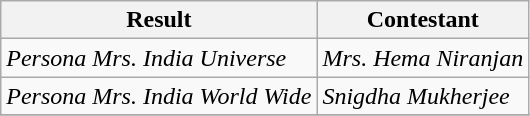<table class="wikitable">
<tr>
<th>Result</th>
<th>Contestant</th>
</tr>
<tr>
<td><em>Persona Mrs. India Universe</em></td>
<td><em>Mrs. Hema Niranjan</em></td>
</tr>
<tr>
<td><em>Persona Mrs. India World Wide</em></td>
<td><em>Snigdha Mukherjee</em></td>
</tr>
<tr>
</tr>
</table>
